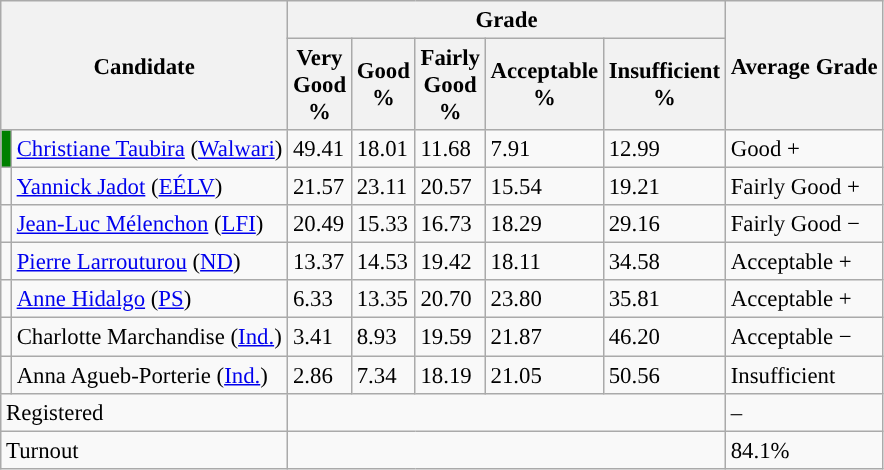<table class="wikitable" style="font-size:95%;">
<tr>
<th colspan="2" rowspan=2>Candidate</th>
<th colspan=5>Grade</th>
<th rowspan=2>Average Grade</th>
</tr>
<tr>
<th width="10px">Very Good %</th>
<th width="10px">Good %</th>
<th width="10px">Fairly Good %</th>
<th width="10px">Acceptable %</th>
<th width="10px">Insufficient %</th>
</tr>
<tr>
<td style="background-color:green;"></td>
<td><a href='#'>Christiane Taubira</a> (<a href='#'>Walwari</a>)</td>
<td>49.41</td>
<td>18.01</td>
<td>11.68</td>
<td>7.91</td>
<td>12.99</td>
<td>Good +</td>
</tr>
<tr>
<td style="background-color:"></td>
<td><a href='#'>Yannick Jadot</a> (<a href='#'>EÉLV</a>)</td>
<td>21.57</td>
<td>23.11</td>
<td>20.57</td>
<td>15.54</td>
<td>19.21</td>
<td>Fairly Good +</td>
</tr>
<tr>
<td style="background-color:"></td>
<td><a href='#'>Jean-Luc Mélenchon</a> (<a href='#'>LFI</a>)</td>
<td>20.49</td>
<td>15.33</td>
<td>16.73</td>
<td>18.29</td>
<td>29.16</td>
<td>Fairly Good −</td>
</tr>
<tr>
<td style="background-color:"></td>
<td><a href='#'>Pierre Larrouturou</a> (<a href='#'>ND</a>)</td>
<td>13.37</td>
<td>14.53</td>
<td>19.42</td>
<td>18.11</td>
<td>34.58</td>
<td>Acceptable +</td>
</tr>
<tr>
<td style="background-color:"></td>
<td><a href='#'>Anne Hidalgo</a> (<a href='#'>PS</a>)</td>
<td>6.33</td>
<td>13.35</td>
<td>20.70</td>
<td>23.80</td>
<td>35.81</td>
<td>Acceptable +</td>
</tr>
<tr>
<td style="background-color:"></td>
<td>Charlotte Marchandise (<a href='#'>Ind.</a>)</td>
<td>3.41</td>
<td>8.93</td>
<td>19.59</td>
<td>21.87</td>
<td>46.20</td>
<td>Acceptable −</td>
</tr>
<tr>
<td style="background-color:"></td>
<td>Anna Agueb-Porterie (<a href='#'>Ind.</a>)</td>
<td>2.86</td>
<td>7.34</td>
<td>18.19</td>
<td>21.05</td>
<td>50.56</td>
<td>Insufficient</td>
</tr>
<tr>
<td colspan="2">Registered</td>
<td colspan="5"></td>
<td>–</td>
</tr>
<tr>
<td colspan="2">Turnout</td>
<td colspan="5"></td>
<td>84.1%</td>
</tr>
</table>
